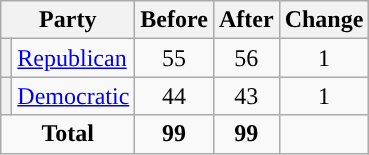<table class="wikitable" style="text-align:center;">
<tr>
<th colspan="2">Party</th>
<th>Before</th>
<th>After</th>
<th>Change</th>
</tr>
<tr>
<th style="background-color:"></th>
<td style="text-align:left;"><a href='#'>Republican</a></td>
<td>55</td>
<td>56</td>
<td> 1</td>
</tr>
<tr>
<th style="background-color:"></th>
<td style="text-align:left;"><a href='#'>Democratic</a></td>
<td>44</td>
<td>43</td>
<td> 1</td>
</tr>
<tr>
<td colspan="2"><strong>Total</strong></td>
<td><strong>99</strong></td>
<td><strong>99</strong></td>
<td></td>
</tr>
</table>
